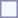<table style="border:1px solid #8888aa; background-color:#f7f8ff; padding:5px; font-size:95%; margin: 0px 12px 12px 0px;">
</table>
